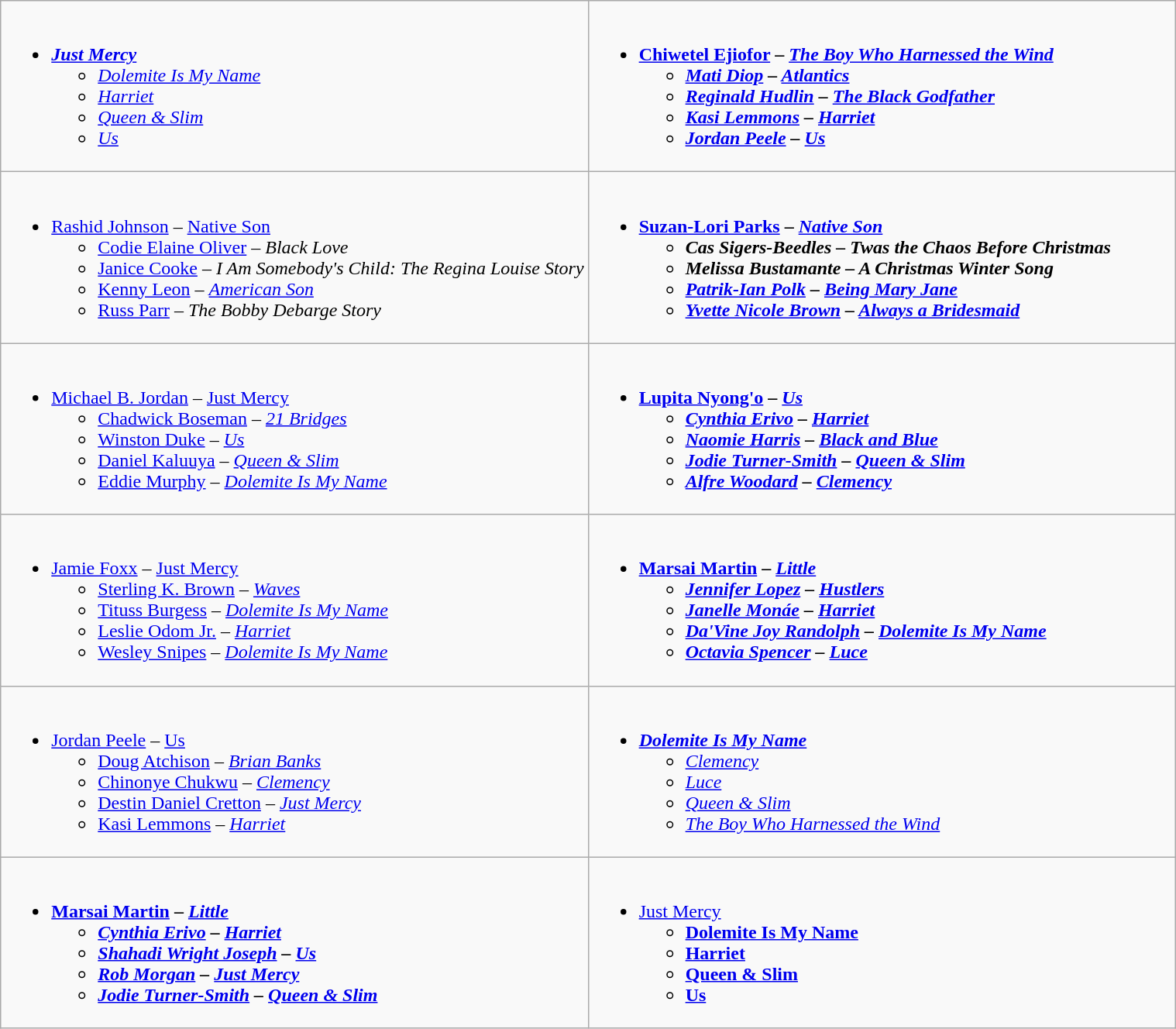<table class=wikitable>
<tr>
<td valign="top" width="50%"><br><ul><li><strong><em><a href='#'>Just Mercy</a></em></strong><ul><li><em><a href='#'>Dolemite Is My Name</a></em></li><li><em><a href='#'>Harriet</a></em></li><li><em><a href='#'>Queen & Slim</a></em></li><li><em><a href='#'>Us</a></em></li></ul></li></ul></td>
<td valign="top" width="50%"><br><ul><li><strong><a href='#'>Chiwetel Ejiofor</a> – <em><a href='#'>The Boy Who Harnessed the Wind</a><strong><em><ul><li><a href='#'>Mati Diop</a> – </em><a href='#'>Atlantics</a><em></li><li><a href='#'>Reginald Hudlin</a> – </em><a href='#'>The Black Godfather</a><em></li><li><a href='#'>Kasi Lemmons</a> – </em><a href='#'>Harriet</a><em></li><li><a href='#'>Jordan Peele</a> – </em><a href='#'>Us</a><em></li></ul></li></ul></td>
</tr>
<tr>
<td><br><ul><li></strong><a href='#'>Rashid Johnson</a> – </em><a href='#'>Native Son</a></em></strong><ul><li><a href='#'>Codie Elaine Oliver</a> – <em>Black Love</em></li><li><a href='#'>Janice Cooke</a> – <em>I Am Somebody's Child: The Regina Louise Story</em></li><li><a href='#'>Kenny Leon</a> – <em><a href='#'>American Son</a></em></li><li><a href='#'>Russ Parr</a> – <em>The Bobby Debarge Story</em></li></ul></li></ul></td>
<td><br><ul><li><strong><a href='#'>Suzan-Lori Parks</a> – <em><a href='#'>Native Son</a><strong><em><ul><li>Cas Sigers-Beedles – </em>Twas the Chaos Before Christmas<em></li><li>Melissa Bustamante – </em>A Christmas Winter Song<em></li><li><a href='#'>Patrik-Ian Polk</a> – </em><a href='#'>Being Mary Jane</a><em></li><li><a href='#'>Yvette Nicole Brown</a> – </em><a href='#'>Always a Bridesmaid</a><em></li></ul></li></ul></td>
</tr>
<tr>
<td valign="top" width="50%"><br><ul><li></strong><a href='#'>Michael B. Jordan</a> – </em><a href='#'>Just Mercy</a></em></strong><ul><li><a href='#'>Chadwick Boseman</a> – <em><a href='#'>21 Bridges</a></em></li><li><a href='#'>Winston Duke</a> – <em><a href='#'>Us</a></em></li><li><a href='#'>Daniel Kaluuya</a> – <em><a href='#'>Queen & Slim</a></em></li><li><a href='#'>Eddie Murphy</a> – <em><a href='#'>Dolemite Is My Name</a></em></li></ul></li></ul></td>
<td valign="top" width="50%"><br><ul><li><strong><a href='#'>Lupita Nyong'o</a> – <em><a href='#'>Us</a><strong><em><ul><li><a href='#'>Cynthia Erivo</a> – </em><a href='#'>Harriet</a><em></li><li><a href='#'>Naomie Harris</a> – </em><a href='#'>Black and Blue</a><em></li><li><a href='#'>Jodie Turner-Smith</a> – </em><a href='#'>Queen & Slim</a><em></li><li><a href='#'>Alfre Woodard</a> – </em><a href='#'>Clemency</a><em></li></ul></li></ul></td>
</tr>
<tr>
<td valign="top" width="50%"><br><ul><li></strong><a href='#'>Jamie Foxx</a> – </em><a href='#'>Just Mercy</a></em></strong><ul><li><a href='#'>Sterling K. Brown</a> – <em><a href='#'>Waves</a></em></li><li><a href='#'>Tituss Burgess</a> – <em><a href='#'>Dolemite Is My Name</a></em></li><li><a href='#'>Leslie Odom Jr.</a> – <em><a href='#'>Harriet</a></em></li><li><a href='#'>Wesley Snipes</a> – <em><a href='#'>Dolemite Is My Name</a></em></li></ul></li></ul></td>
<td valign="top" width="50%"><br><ul><li><strong><a href='#'>Marsai Martin</a> – <em><a href='#'>Little</a><strong><em><ul><li><a href='#'>Jennifer Lopez</a> – </em><a href='#'>Hustlers</a><em></li><li><a href='#'>Janelle Monáe</a> – </em><a href='#'>Harriet</a><em></li><li><a href='#'>Da'Vine Joy Randolph</a> – </em><a href='#'>Dolemite Is My Name</a><em></li><li><a href='#'>Octavia Spencer</a> – </em><a href='#'>Luce</a><em></li></ul></li></ul></td>
</tr>
<tr>
<td valign="top" width="50%"><br><ul><li></strong><a href='#'>Jordan Peele</a> – </em><a href='#'>Us</a></em></strong><ul><li><a href='#'>Doug Atchison</a> – <em><a href='#'>Brian Banks</a></em></li><li><a href='#'>Chinonye Chukwu</a> – <em><a href='#'>Clemency</a></em></li><li><a href='#'>Destin Daniel Cretton</a> – <em><a href='#'>Just Mercy</a></em></li><li><a href='#'>Kasi Lemmons</a> – <em><a href='#'>Harriet</a></em></li></ul></li></ul></td>
<td valign="top" width="50%"><br><ul><li><strong><em><a href='#'>Dolemite Is My Name</a></em></strong><ul><li><em><a href='#'>Clemency</a></em></li><li><em><a href='#'>Luce</a></em></li><li><em><a href='#'>Queen & Slim</a></em></li><li><em><a href='#'>The Boy Who Harnessed the Wind</a></em></li></ul></li></ul></td>
</tr>
<tr>
<td valign="top" width="50%"><br><ul><li><strong><a href='#'>Marsai Martin</a> – <em><a href='#'>Little</a><strong><em><ul><li><a href='#'>Cynthia Erivo</a> – </em><a href='#'>Harriet</a><em></li><li><a href='#'>Shahadi Wright Joseph</a> – </em><a href='#'>Us</a><em></li><li><a href='#'>Rob Morgan</a> – </em><a href='#'>Just Mercy</a><em></li><li><a href='#'>Jodie Turner-Smith</a> – </em><a href='#'>Queen & Slim</a><em></li></ul></li></ul></td>
<td valign="top" width="50%"><br><ul><li></em></strong><a href='#'>Just Mercy</a><strong><em><ul><li></em><a href='#'>Dolemite Is My Name</a><em></li><li></em><a href='#'>Harriet</a><em></li><li></em><a href='#'>Queen & Slim</a><em></li><li></em><a href='#'>Us</a><em></li></ul></li></ul></td>
</tr>
</table>
